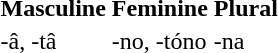<table>
<tr>
<th>Masculine</th>
<th>Feminine</th>
<th>Plural</th>
</tr>
<tr>
<td>-â, -tâ</td>
<td>-no, -tóno</td>
<td>-na</td>
</tr>
</table>
